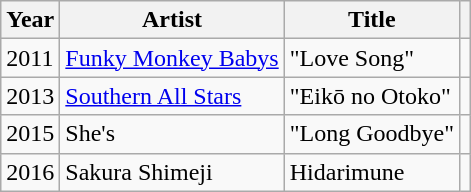<table class="wikitable sortable">
<tr>
<th>Year</th>
<th>Artist</th>
<th>Title</th>
<th class="unsortable"></th>
</tr>
<tr>
<td>2011</td>
<td><a href='#'>Funky Monkey Babys</a></td>
<td>"Love Song"</td>
<td></td>
</tr>
<tr>
<td>2013</td>
<td><a href='#'>Southern All Stars</a></td>
<td>"Eikō no Otoko"</td>
<td></td>
</tr>
<tr>
<td>2015</td>
<td>She's</td>
<td>"Long Goodbye"</td>
<td></td>
</tr>
<tr>
<td>2016</td>
<td>Sakura Shimeji</td>
<td>Hidarimune</td>
<td></td>
</tr>
</table>
